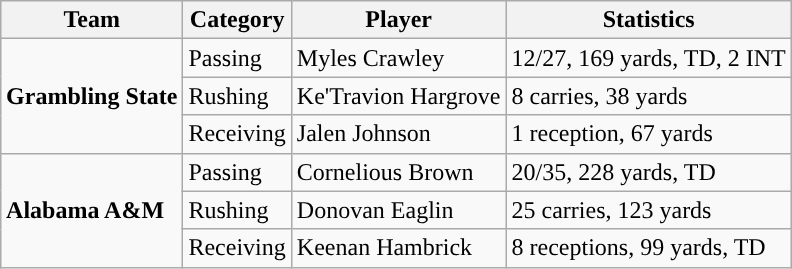<table class="wikitable" style="float: right;">
<tr>
<th>Team</th>
<th>Category</th>
<th>Player</th>
<th>Statistics</th>
</tr>
<tr>
<td rowspan=3><strong>Grambling State</strong></td>
<td>Passing</td>
<td>Myles Crawley</td>
<td>12/27, 169 yards, TD, 2 INT</td>
</tr>
<tr>
<td>Rushing</td>
<td>Ke'Travion Hargrove</td>
<td>8 carries, 38 yards</td>
</tr>
<tr>
<td>Receiving</td>
<td>Jalen Johnson</td>
<td>1 reception, 67 yards</td>
</tr>
<tr>
<td rowspan=3><strong>Alabama A&M</strong></td>
<td>Passing</td>
<td>Cornelious Brown</td>
<td>20/35, 228 yards, TD</td>
</tr>
<tr>
<td>Rushing</td>
<td>Donovan Eaglin</td>
<td>25 carries, 123 yards</td>
</tr>
<tr>
<td>Receiving</td>
<td>Keenan Hambrick</td>
<td>8 receptions, 99 yards, TD</td>
</tr>
</table>
